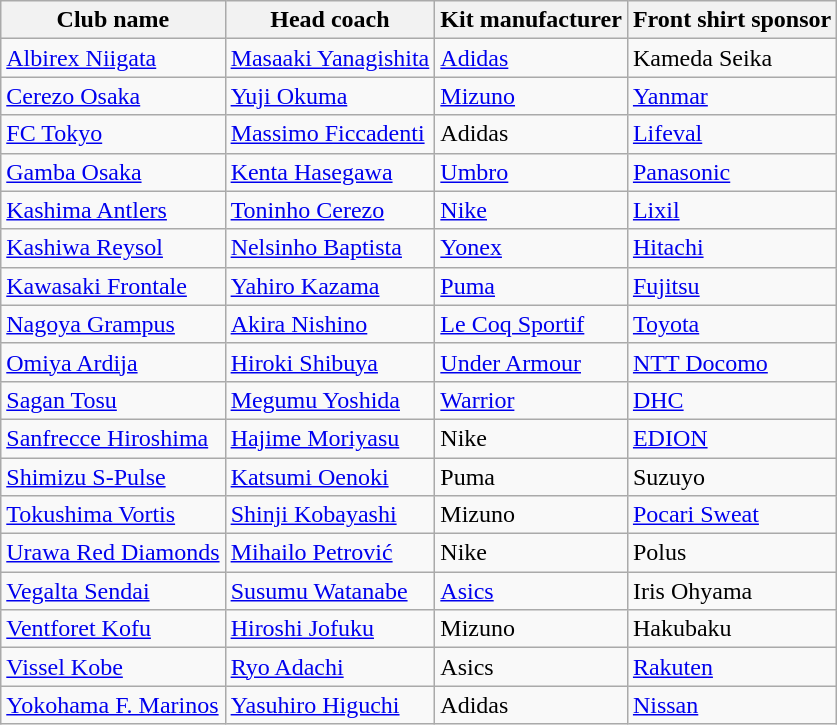<table class="wikitable sortable">
<tr>
<th>Club name</th>
<th>Head coach</th>
<th>Kit manufacturer</th>
<th>Front shirt sponsor</th>
</tr>
<tr>
<td><a href='#'>Albirex Niigata</a></td>
<td> <a href='#'>Masaaki Yanagishita</a></td>
<td><a href='#'>Adidas</a></td>
<td>Kameda Seika</td>
</tr>
<tr>
<td><a href='#'>Cerezo Osaka</a></td>
<td> <a href='#'>Yuji Okuma</a></td>
<td><a href='#'>Mizuno</a></td>
<td><a href='#'>Yanmar</a></td>
</tr>
<tr>
<td><a href='#'>FC Tokyo</a></td>
<td> <a href='#'>Massimo Ficcadenti</a></td>
<td>Adidas</td>
<td><a href='#'>Lifeval</a></td>
</tr>
<tr>
<td><a href='#'>Gamba Osaka</a></td>
<td> <a href='#'>Kenta Hasegawa</a></td>
<td><a href='#'>Umbro</a></td>
<td><a href='#'>Panasonic</a></td>
</tr>
<tr>
<td><a href='#'>Kashima Antlers</a></td>
<td> <a href='#'>Toninho Cerezo</a></td>
<td><a href='#'>Nike</a></td>
<td><a href='#'>Lixil</a></td>
</tr>
<tr>
<td><a href='#'>Kashiwa Reysol</a></td>
<td> <a href='#'>Nelsinho Baptista</a></td>
<td><a href='#'>Yonex</a></td>
<td><a href='#'>Hitachi</a></td>
</tr>
<tr>
<td><a href='#'>Kawasaki Frontale</a></td>
<td> <a href='#'>Yahiro Kazama</a></td>
<td><a href='#'>Puma</a></td>
<td><a href='#'>Fujitsu</a></td>
</tr>
<tr>
<td><a href='#'>Nagoya Grampus</a></td>
<td> <a href='#'>Akira Nishino</a></td>
<td><a href='#'>Le Coq Sportif</a></td>
<td><a href='#'>Toyota</a></td>
</tr>
<tr>
<td><a href='#'>Omiya Ardija</a></td>
<td> <a href='#'>Hiroki Shibuya</a></td>
<td><a href='#'>Under Armour</a></td>
<td><a href='#'>NTT Docomo</a></td>
</tr>
<tr>
<td><a href='#'>Sagan Tosu</a></td>
<td> <a href='#'>Megumu Yoshida</a></td>
<td><a href='#'>Warrior</a></td>
<td><a href='#'>DHC</a></td>
</tr>
<tr>
<td><a href='#'>Sanfrecce Hiroshima</a></td>
<td> <a href='#'>Hajime Moriyasu</a></td>
<td>Nike</td>
<td><a href='#'>EDION</a></td>
</tr>
<tr>
<td><a href='#'>Shimizu S-Pulse</a></td>
<td> <a href='#'>Katsumi Oenoki</a></td>
<td>Puma</td>
<td>Suzuyo</td>
</tr>
<tr>
<td><a href='#'>Tokushima Vortis</a></td>
<td> <a href='#'>Shinji Kobayashi</a></td>
<td>Mizuno</td>
<td><a href='#'>Pocari Sweat</a></td>
</tr>
<tr>
<td><a href='#'>Urawa Red Diamonds</a></td>
<td> <a href='#'>Mihailo Petrović</a></td>
<td>Nike</td>
<td>Polus</td>
</tr>
<tr>
<td><a href='#'>Vegalta Sendai</a></td>
<td> <a href='#'>Susumu Watanabe</a></td>
<td><a href='#'>Asics</a></td>
<td>Iris Ohyama</td>
</tr>
<tr>
<td><a href='#'>Ventforet Kofu</a></td>
<td> <a href='#'>Hiroshi Jofuku</a></td>
<td>Mizuno</td>
<td>Hakubaku</td>
</tr>
<tr>
<td><a href='#'>Vissel Kobe</a></td>
<td> <a href='#'>Ryo Adachi</a></td>
<td>Asics</td>
<td><a href='#'>Rakuten</a></td>
</tr>
<tr>
<td><a href='#'>Yokohama F. Marinos</a></td>
<td> <a href='#'>Yasuhiro Higuchi</a></td>
<td>Adidas</td>
<td><a href='#'>Nissan</a></td>
</tr>
</table>
